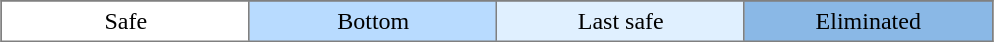<table border="2" cellpadding="4" style="background:gray; border:1px solid gray; border-collapse:collapse; margin:1em auto; text-align:center;">
<tr>
<td bgcolor="white" width="12%">Safe</td>
<td bgcolor="B8DBFF" width="12%">Bottom</td>
<td bgcolor="E0F0FF" width="12%">Last safe</td>
<td bgcolor="8AB8E6" width="12%">Eliminated</td>
</tr>
</table>
